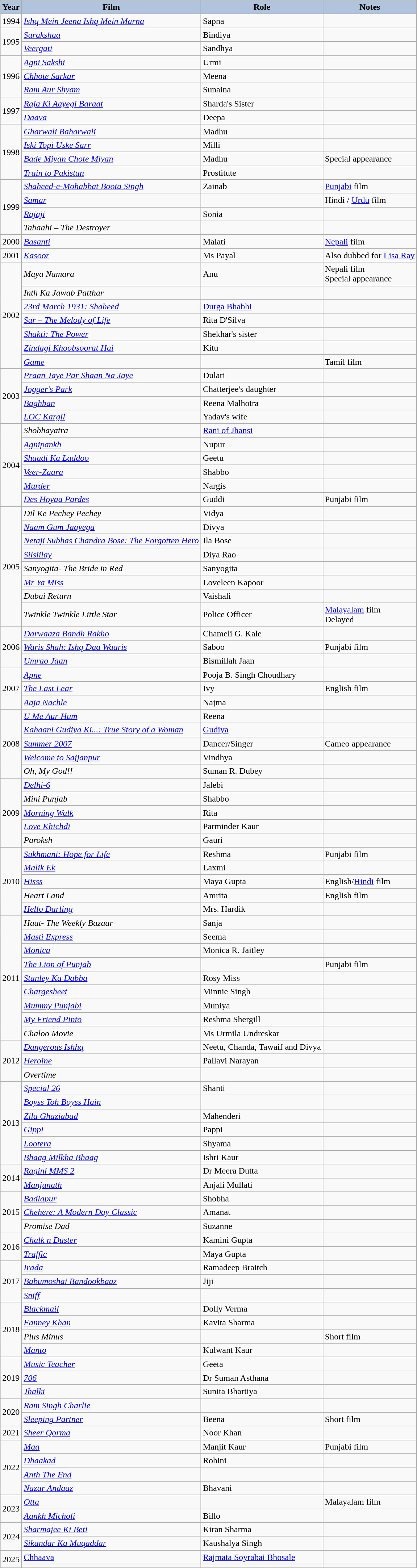<table class="wikitable sortable">
<tr>
<th style="background:#B0C4DE;">Year</th>
<th style="background:#B0C4DE;">Film</th>
<th style="background:#B0C4DE;">Role</th>
<th style="background:#B0C4DE;">Notes</th>
</tr>
<tr>
<td>1994</td>
<td><em><a href='#'>Ishq Mein Jeena Ishq Mein Marna</a></em></td>
<td>Sapna</td>
<td></td>
</tr>
<tr>
<td rowspan="2">1995</td>
<td><em><a href='#'>Surakshaa</a></em></td>
<td>Bindiya</td>
<td></td>
</tr>
<tr>
<td><em><a href='#'>Veergati</a></em></td>
<td>Sandhya</td>
<td></td>
</tr>
<tr>
<td rowspan="3">1996</td>
<td><em><a href='#'>Agni Sakshi</a></em></td>
<td>Urmi</td>
<td></td>
</tr>
<tr>
<td><em><a href='#'>Chhote Sarkar</a></em></td>
<td>Meena</td>
<td></td>
</tr>
<tr>
<td><em><a href='#'>Ram Aur Shyam</a></em></td>
<td>Sunaina</td>
<td></td>
</tr>
<tr>
<td rowspan="2">1997</td>
<td><em><a href='#'>Raja Ki Aayegi Baraat</a></em></td>
<td>Sharda's Sister</td>
<td></td>
</tr>
<tr>
<td><em><a href='#'>Daava</a></em></td>
<td>Deepa</td>
<td></td>
</tr>
<tr>
<td rowspan="4">1998</td>
<td><em><a href='#'>Gharwali Baharwali</a></em></td>
<td>Madhu</td>
<td></td>
</tr>
<tr>
<td><em><a href='#'>Iski Topi Uske Sarr</a></em></td>
<td>Milli</td>
<td></td>
</tr>
<tr>
<td><em><a href='#'>Bade Miyan Chote Miyan</a></em></td>
<td>Madhu</td>
<td>Special appearance</td>
</tr>
<tr>
<td><em><a href='#'>Train to Pakistan</a></em></td>
<td>Prostitute</td>
<td></td>
</tr>
<tr>
<td rowspan="4">1999</td>
<td><em><a href='#'>Shaheed-e-Mohabbat Boota Singh</a></em></td>
<td>Zainab</td>
<td><a href='#'>Punjabi</a> film</td>
</tr>
<tr>
<td><em><a href='#'>Samar</a></em></td>
<td></td>
<td>Hindi / <a href='#'>Urdu</a> film</td>
</tr>
<tr>
<td><em><a href='#'>Rajaji</a></em></td>
<td>Sonia</td>
<td></td>
</tr>
<tr>
<td><em>Tabaahi – The Destroyer</em></td>
<td></td>
<td></td>
</tr>
<tr>
<td>2000</td>
<td><em><a href='#'>Basanti</a></em></td>
<td>Malati</td>
<td><a href='#'>Nepali</a> film</td>
</tr>
<tr>
<td>2001</td>
<td><em><a href='#'>Kasoor</a></em></td>
<td>Ms Payal</td>
<td>Also dubbed for <a href='#'>Lisa Ray</a></td>
</tr>
<tr>
<td rowspan="7">2002</td>
<td><em>Maya Namara</em></td>
<td>Anu</td>
<td>Nepali film<br> Special appearance</td>
</tr>
<tr>
<td><em>Inth Ka Jawab Patthar</em></td>
<td></td>
<td></td>
</tr>
<tr>
<td><em><a href='#'>23rd March 1931: Shaheed</a></em></td>
<td><a href='#'>Durga Bhabhi</a></td>
<td></td>
</tr>
<tr>
<td><em><a href='#'>Sur – The Melody of Life</a></em></td>
<td>Rita D'Silva</td>
<td></td>
</tr>
<tr>
<td><em><a href='#'>Shakti: The Power</a></em></td>
<td>Shekhar's sister</td>
<td></td>
</tr>
<tr>
<td><em><a href='#'>Zindagi Khoobsoorat Hai</a></em></td>
<td>Kitu</td>
<td></td>
</tr>
<tr>
<td><em><a href='#'>Game</a></em></td>
<td></td>
<td>Tamil film</td>
</tr>
<tr>
<td rowspan="4">2003</td>
<td><em><a href='#'>Praan Jaye Par Shaan Na Jaye</a></em></td>
<td>Dulari</td>
<td></td>
</tr>
<tr>
<td><em><a href='#'>Jogger's Park</a></em></td>
<td>Chatterjee's daughter</td>
<td></td>
</tr>
<tr>
<td><em><a href='#'>Baghban</a></em></td>
<td>Reena Malhotra</td>
<td></td>
</tr>
<tr>
<td><em><a href='#'>LOC Kargil</a></em></td>
<td>Yadav's wife</td>
<td></td>
</tr>
<tr>
<td rowspan="6">2004</td>
<td><em>Shobhayatra</em></td>
<td><a href='#'>Rani of Jhansi</a></td>
<td></td>
</tr>
<tr>
<td><em><a href='#'>Agnipankh</a></em></td>
<td>Nupur</td>
<td></td>
</tr>
<tr>
<td><em><a href='#'>Shaadi Ka Laddoo</a></em></td>
<td>Geetu</td>
<td></td>
</tr>
<tr>
<td><em><a href='#'>Veer-Zaara</a></em></td>
<td>Shabbo</td>
<td></td>
</tr>
<tr>
<td><em><a href='#'>Murder</a></em></td>
<td>Nargis</td>
<td></td>
</tr>
<tr>
<td><em><a href='#'>Des Hoyaa Pardes</a></em></td>
<td>Guddi</td>
<td>Punjabi film</td>
</tr>
<tr>
<td rowspan="8">2005</td>
<td><em>Dil Ke Pechey Pechey</em></td>
<td>Vidya</td>
<td></td>
</tr>
<tr>
<td><em><a href='#'>Naam Gum Jaayega</a></em></td>
<td>Divya</td>
<td></td>
</tr>
<tr>
<td><em><a href='#'>Netaji Subhas Chandra Bose: The Forgotten Hero</a></em></td>
<td>Ila Bose</td>
<td></td>
</tr>
<tr>
<td><em><a href='#'>Silsiilay</a></em></td>
<td>Diya Rao</td>
<td></td>
</tr>
<tr>
<td><em>Sanyogita- The Bride in Red</em></td>
<td>Sanyogita</td>
<td></td>
</tr>
<tr>
<td><em><a href='#'>Mr Ya Miss</a></em></td>
<td>Loveleen Kapoor</td>
<td></td>
</tr>
<tr>
<td><em>Dubai Return</em></td>
<td>Vaishali</td>
<td></td>
</tr>
<tr>
<td><em>Twinkle Twinkle Little Star</em></td>
<td>Police Officer</td>
<td><a href='#'>Malayalam</a> film <br> Delayed</td>
</tr>
<tr>
<td rowspan="3">2006</td>
<td><em><a href='#'>Darwaaza Bandh Rakho</a></em></td>
<td>Chameli G. Kale</td>
<td></td>
</tr>
<tr>
<td><em><a href='#'>Waris Shah: Ishq Daa Waaris</a></em></td>
<td>Saboo</td>
<td>Punjabi film</td>
</tr>
<tr>
<td><em><a href='#'>Umrao Jaan</a></em></td>
<td>Bismillah Jaan</td>
<td></td>
</tr>
<tr>
<td rowspan="3">2007</td>
<td><em><a href='#'>Apne</a></em></td>
<td>Pooja B. Singh Choudhary</td>
<td></td>
</tr>
<tr>
<td><em><a href='#'>The Last Lear</a></em></td>
<td>Ivy</td>
<td>English film</td>
</tr>
<tr>
<td><em><a href='#'>Aaja Nachle</a></em></td>
<td>Najma</td>
<td></td>
</tr>
<tr>
<td rowspan="5">2008</td>
<td><em><a href='#'>U Me Aur Hum</a></em></td>
<td>Reena</td>
<td></td>
</tr>
<tr>
<td><em><a href='#'>Kahaani Gudiya Ki...: True Story of a Woman</a></em></td>
<td><a href='#'>Gudiya</a></td>
<td></td>
</tr>
<tr>
<td><em><a href='#'>Summer 2007</a></em></td>
<td>Dancer/Singer</td>
<td>Cameo appearance</td>
</tr>
<tr>
<td><em><a href='#'>Welcome to Sajjanpur</a></em></td>
<td>Vindhya</td>
<td></td>
</tr>
<tr>
<td><em>Oh, My God!!</em></td>
<td>Suman R. Dubey</td>
<td></td>
</tr>
<tr>
<td rowspan="5">2009</td>
<td><em><a href='#'>Delhi-6</a></em></td>
<td>Jalebi</td>
<td></td>
</tr>
<tr>
<td><em>Mini Punjab</em></td>
<td>Shabbo</td>
<td></td>
</tr>
<tr>
<td><em><a href='#'>Morning Walk</a></em></td>
<td>Rita</td>
<td></td>
</tr>
<tr>
<td><em><a href='#'>Love Khichdi</a></em></td>
<td>Parminder Kaur</td>
<td></td>
</tr>
<tr>
<td><em>Paroksh</em></td>
<td>Gauri</td>
<td></td>
</tr>
<tr>
<td rowspan="5">2010</td>
<td><em><a href='#'>Sukhmani: Hope for Life</a></em></td>
<td>Reshma</td>
<td>Punjabi film</td>
</tr>
<tr>
<td><em><a href='#'>Malik Ek</a></em></td>
<td>Laxmi</td>
<td></td>
</tr>
<tr>
<td><em><a href='#'>Hisss</a></em></td>
<td>Maya Gupta</td>
<td>English/<a href='#'>Hindi</a> film</td>
</tr>
<tr>
<td><em>Heart Land</em></td>
<td>Amrita</td>
<td>English film</td>
</tr>
<tr>
<td><em><a href='#'>Hello Darling</a></em></td>
<td>Mrs. Hardik</td>
<td></td>
</tr>
<tr>
<td rowspan="9">2011</td>
<td><em>Haat- The Weekly Bazaar</em></td>
<td>Sanja</td>
<td></td>
</tr>
<tr>
<td><em><a href='#'>Masti Express</a></em></td>
<td>Seema</td>
<td></td>
</tr>
<tr>
<td><em><a href='#'>Monica</a></em></td>
<td>Monica R. Jaitley</td>
<td></td>
</tr>
<tr>
<td><em><a href='#'>The Lion of Punjab</a></em></td>
<td></td>
<td>Punjabi film</td>
</tr>
<tr>
<td><em><a href='#'>Stanley Ka Dabba</a></em></td>
<td>Rosy Miss</td>
<td></td>
</tr>
<tr>
<td><em><a href='#'>Chargesheet</a></em></td>
<td>Minnie Singh</td>
<td></td>
</tr>
<tr>
<td><em><a href='#'>Mummy Punjabi</a></em></td>
<td>Muniya</td>
<td></td>
</tr>
<tr>
<td><em><a href='#'>My Friend Pinto</a></em></td>
<td>Reshma Shergill</td>
<td></td>
</tr>
<tr>
<td><em>Chaloo Movie</em></td>
<td>Ms Urmila Undreskar</td>
<td></td>
</tr>
<tr>
<td rowspan="3">2012</td>
<td><em><a href='#'>Dangerous Ishhq</a></em></td>
<td>Neetu, Chanda, Tawaif and Divya</td>
<td></td>
</tr>
<tr>
<td><em><a href='#'>Heroine</a></em></td>
<td>Pallavi Narayan</td>
<td></td>
</tr>
<tr>
<td><em>Overtime</em></td>
<td></td>
<td></td>
</tr>
<tr>
<td rowspan="6">2013</td>
<td><em><a href='#'>Special 26</a> </em></td>
<td>Shanti</td>
<td></td>
</tr>
<tr>
<td><em><a href='#'>Boyss Toh Boyss Hain</a></em></td>
<td></td>
<td></td>
</tr>
<tr>
<td><em><a href='#'>Zila Ghaziabad</a> </em></td>
<td>Mahenderi</td>
<td></td>
</tr>
<tr>
<td><em><a href='#'>Gippi</a></em></td>
<td>Pappi</td>
<td></td>
</tr>
<tr>
<td><em><a href='#'>Lootera</a></em></td>
<td>Shyama</td>
<td></td>
</tr>
<tr>
<td><em><a href='#'>Bhaag Milkha Bhaag</a></em></td>
<td>Ishri Kaur</td>
<td></td>
</tr>
<tr>
<td rowspan="2">2014</td>
<td><em><a href='#'>Ragini MMS 2</a> </em></td>
<td>Dr Meera Dutta</td>
<td></td>
</tr>
<tr>
<td><em><a href='#'>Manjunath</a></em></td>
<td>Anjali Mullati</td>
<td></td>
</tr>
<tr>
<td rowspan="3">2015</td>
<td><em><a href='#'>Badlapur</a></em></td>
<td>Shobha</td>
<td></td>
</tr>
<tr>
<td><em><a href='#'>Chehere: A Modern Day Classic</a></em></td>
<td>Amanat</td>
<td></td>
</tr>
<tr>
<td><em>Promise Dad</em></td>
<td>Suzanne</td>
<td></td>
</tr>
<tr>
<td rowspan="2">2016</td>
<td><em><a href='#'>Chalk n Duster</a></em></td>
<td>Kamini Gupta</td>
<td></td>
</tr>
<tr>
<td><em><a href='#'>Traffic</a></em></td>
<td>Maya Gupta</td>
<td></td>
</tr>
<tr>
<td rowspan="3">2017</td>
<td><em><a href='#'>Irada</a></em></td>
<td>Ramadeep Braitch</td>
<td></td>
</tr>
<tr>
<td><em><a href='#'>Babumoshai Bandookbaaz</a></em></td>
<td>Jiji</td>
<td></td>
</tr>
<tr>
<td><em><a href='#'>Sniff</a></em></td>
<td></td>
<td></td>
</tr>
<tr>
<td rowspan="4">2018</td>
<td><em><a href='#'>Blackmail</a></em></td>
<td>Dolly Verma</td>
<td></td>
</tr>
<tr>
<td><em><a href='#'>Fanney Khan</a></em></td>
<td>Kavita Sharma</td>
<td></td>
</tr>
<tr>
<td><em>Plus Minus</em></td>
<td></td>
<td>Short film</td>
</tr>
<tr>
<td><em><a href='#'>Manto</a></em></td>
<td>Kulwant Kaur</td>
<td></td>
</tr>
<tr>
<td rowspan="3">2019</td>
<td><em><a href='#'>Music Teacher</a></em></td>
<td>Geeta</td>
<td></td>
</tr>
<tr>
<td><em><a href='#'>706</a></em></td>
<td>Dr Suman Asthana</td>
<td></td>
</tr>
<tr>
<td><em><a href='#'>Jhalki</a></em></td>
<td>Sunita Bhartiya</td>
<td></td>
</tr>
<tr>
<td rowspan="2">2020</td>
<td><em><a href='#'>Ram Singh Charlie</a></em></td>
<td></td>
<td></td>
</tr>
<tr>
<td><a href='#'><em>Sleeping Partner</em></a></td>
<td>Beena</td>
<td>Short film</td>
</tr>
<tr>
<td>2021</td>
<td><em><a href='#'>Sheer Qorma</a></em></td>
<td>Noor Khan</td>
<td></td>
</tr>
<tr>
<td rowspan=4>2022</td>
<td><em><a href='#'>Maa</a></em></td>
<td>Manjit Kaur</td>
<td>Punjabi film</td>
</tr>
<tr>
<td><em><a href='#'>Dhaakad</a></em></td>
<td>Rohini</td>
<td></td>
</tr>
<tr>
<td><em><a href='#'>Anth The End</a></em></td>
<td></td>
<td></td>
</tr>
<tr>
<td><em><a href='#'>Nazar Andaaz</a></em></td>
<td>Bhavani</td>
<td></td>
</tr>
<tr>
<td rowspan=2>2023</td>
<td><em><a href='#'>Otta</a></em></td>
<td></td>
<td>Malayalam film</td>
</tr>
<tr>
<td><em><a href='#'>Aankh Micholi</a></em></td>
<td>Billo</td>
<td></td>
</tr>
<tr>
<td rowspan="2">2024</td>
<td><em><a href='#'>Sharmajee Ki Beti</a></em></td>
<td>Kiran Sharma</td>
<td></td>
</tr>
<tr>
<td><em><a href='#'>Sikandar Ka Muqaddar</a></em></td>
<td>Kaushalya Singh</td>
<td></td>
</tr>
<tr>
<td rowspan="2">2025</td>
<td><a href='#'>Chhaava</a></td>
<td><a href='#'>Rajmata Soyrabai Bhosale</a></td>
<td></td>
</tr>
<tr>
<td></td>
<td></td>
<td></td>
</tr>
</table>
